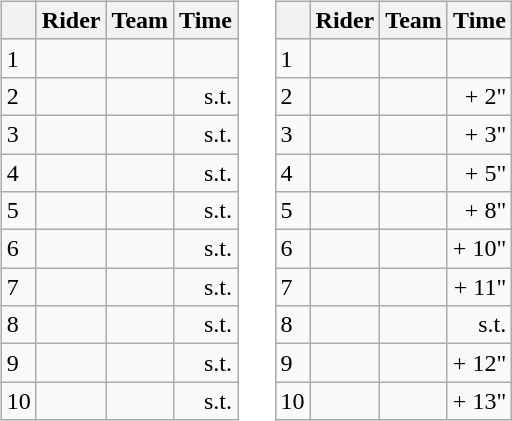<table>
<tr>
<td><br><table class="wikitable">
<tr>
<th></th>
<th>Rider</th>
<th>Team</th>
<th>Time</th>
</tr>
<tr>
<td>1</td>
<td></td>
<td></td>
<td align="right"></td>
</tr>
<tr>
<td>2</td>
<td></td>
<td></td>
<td align="right">s.t.</td>
</tr>
<tr>
<td>3</td>
<td></td>
<td></td>
<td align="right">s.t.</td>
</tr>
<tr>
<td>4</td>
<td></td>
<td></td>
<td align="right">s.t.</td>
</tr>
<tr>
<td>5</td>
<td></td>
<td></td>
<td align="right">s.t.</td>
</tr>
<tr>
<td>6</td>
<td></td>
<td></td>
<td align="right">s.t.</td>
</tr>
<tr>
<td>7</td>
<td></td>
<td></td>
<td align="right">s.t.</td>
</tr>
<tr>
<td>8</td>
<td></td>
<td></td>
<td align="right">s.t.</td>
</tr>
<tr>
<td>9</td>
<td> </td>
<td></td>
<td align="right">s.t.</td>
</tr>
<tr>
<td>10</td>
<td></td>
<td></td>
<td align="right">s.t.</td>
</tr>
</table>
</td>
<td></td>
<td><br><table class="wikitable">
<tr>
<th></th>
<th>Rider</th>
<th>Team</th>
<th>Time</th>
</tr>
<tr>
<td>1</td>
<td> </td>
<td></td>
<td style="text-align:right;"></td>
</tr>
<tr>
<td>2</td>
<td> </td>
<td></td>
<td style="text-align:right;">+ 2"</td>
</tr>
<tr>
<td>3</td>
<td></td>
<td></td>
<td style="text-align:right;">+ 3"</td>
</tr>
<tr>
<td>4</td>
<td></td>
<td></td>
<td style="text-align:right;">+ 5"</td>
</tr>
<tr>
<td>5</td>
<td></td>
<td></td>
<td style="text-align:right;">+ 8"</td>
</tr>
<tr>
<td>6</td>
<td></td>
<td></td>
<td style="text-align:right;">+ 10"</td>
</tr>
<tr>
<td>7</td>
<td></td>
<td></td>
<td style="text-align:right;">+ 11"</td>
</tr>
<tr>
<td>8</td>
<td></td>
<td></td>
<td style="text-align:right;">s.t.</td>
</tr>
<tr>
<td>9</td>
<td></td>
<td></td>
<td style="text-align:right;">+ 12"</td>
</tr>
<tr>
<td>10</td>
<td></td>
<td></td>
<td style="text-align:right;">+ 13"</td>
</tr>
</table>
</td>
</tr>
</table>
